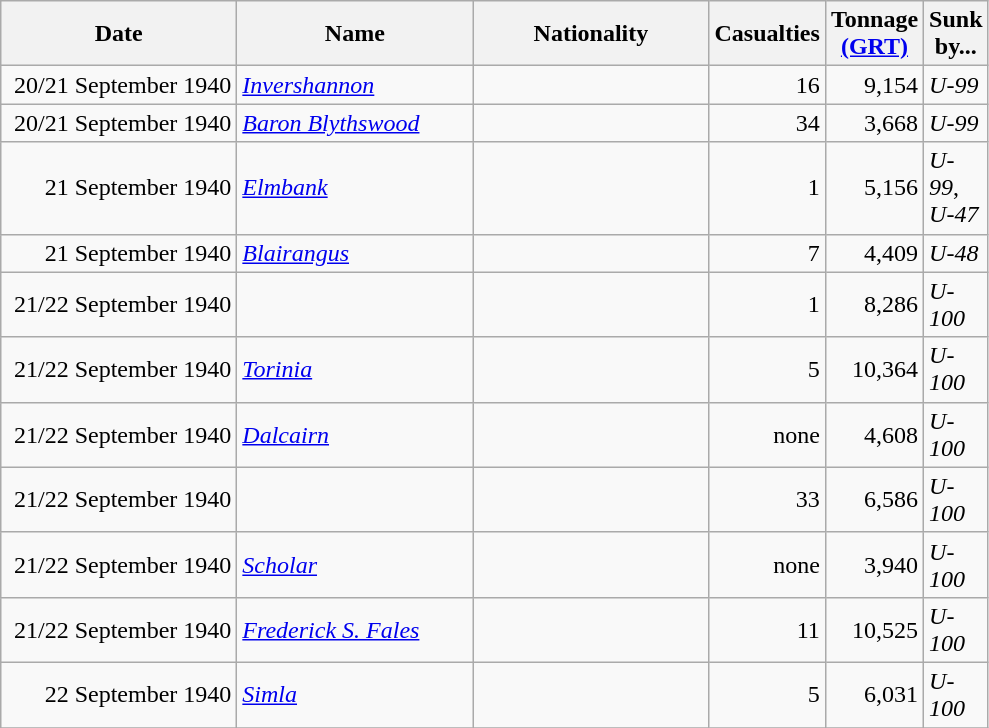<table class="wikitable sortable">
<tr>
<th width="150px">Date</th>
<th width="150px">Name</th>
<th width="150px">Nationality</th>
<th width="25px">Casualties</th>
<th width="25px">Tonnage<br><a href='#'>(GRT)</a></th>
<th width="30px">Sunk by...</th>
</tr>
<tr>
<td align="right">20/21 September 1940</td>
<td align="left"><em><a href='#'>Invershannon</a></em></td>
<td align="left"></td>
<td align="right">16</td>
<td align="right">9,154</td>
<td align="left"><em>U-99</em></td>
</tr>
<tr>
<td align="right">20/21 September 1940</td>
<td align="left"><em><a href='#'>Baron Blythswood</a></em></td>
<td align="left"></td>
<td align="right">34</td>
<td align="right">3,668</td>
<td align="left"><em>U-99</em></td>
</tr>
<tr>
<td align="right">21 September 1940</td>
<td align="left"><em><a href='#'>Elmbank</a></em></td>
<td align="left"></td>
<td align="right">1</td>
<td align="right">5,156</td>
<td align="left"><em>U-99</em>, <em>U-47</em></td>
</tr>
<tr>
<td align="right">21 September 1940</td>
<td align="left"><em><a href='#'>Blairangus</a></em></td>
<td align="left"></td>
<td align="right">7</td>
<td align="right">4,409</td>
<td align="left"><em>U-48</em></td>
</tr>
<tr>
<td align="right">21/22 September 1940</td>
<td align="left"></td>
<td align="left"></td>
<td align="right">1</td>
<td align="right">8,286</td>
<td align="left"><em>U-100</em></td>
</tr>
<tr>
<td align="right">21/22 September 1940</td>
<td align="left"><em><a href='#'>Torinia</a></em></td>
<td align="left"></td>
<td align="right">5</td>
<td align="right">10,364</td>
<td align="left"><em>U-100</em></td>
</tr>
<tr>
<td align="right">21/22 September 1940</td>
<td align="left"><em><a href='#'>Dalcairn</a></em></td>
<td align="left"></td>
<td align="right">none</td>
<td align="right">4,608</td>
<td align="left"><em>U-100</em></td>
</tr>
<tr>
<td align="right">21/22 September 1940</td>
<td align="left"></td>
<td align="left"></td>
<td align="right">33</td>
<td align="right">6,586</td>
<td align="left"><em>U-100</em></td>
</tr>
<tr>
<td align="right">21/22 September 1940</td>
<td align="left"><em><a href='#'>Scholar</a></em></td>
<td align="left"></td>
<td align="right">none</td>
<td align="right">3,940</td>
<td align="left"><em>U-100</em></td>
</tr>
<tr>
<td align="right">21/22 September 1940</td>
<td align="left"><em><a href='#'>Frederick S. Fales</a></em></td>
<td align="left"></td>
<td align="right">11</td>
<td align="right">10,525</td>
<td align="left"><em>U-100</em></td>
</tr>
<tr>
<td align="right">22 September 1940</td>
<td align="left"><em><a href='#'>Simla</a></em></td>
<td align="left"></td>
<td align="right">5</td>
<td align="right">6,031</td>
<td align="left"><em>U-100</em></td>
</tr>
<tr>
</tr>
</table>
